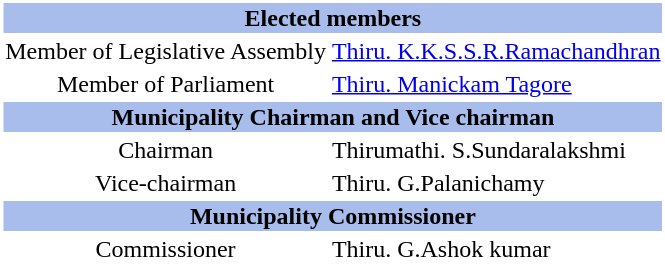<table class="toccolours" style="clear:right; float:right; background:#ffffff; margin: 0 0 0.5em 1em; width:220">
<tr>
<th style="background:#A8BDEC" align="center" colspan="2"><strong>Elected members</strong></th>
</tr>
<tr>
<td align="center">Member of Legislative Assembly</td>
<td><a href='#'>Thiru. K.K.S.S.R.Ramachandhran</a></td>
</tr>
<tr>
<td align="center">Member of Parliament</td>
<td><a href='#'>Thiru. Manickam Tagore</a></td>
</tr>
<tr>
<th style="background:#A8BDEC" align="center" colspan="2"><strong>Municipality Chairman and Vice chairman</strong></th>
</tr>
<tr>
<td align="center">Chairman</td>
<td>Thirumathi. S.Sundaralakshmi</td>
</tr>
<tr>
<td align="center">Vice-chairman</td>
<td>Thiru. G.Palanichamy</td>
</tr>
<tr>
<th style="background:#A8BDEC" align="center" colspan="2"><strong>Municipality Commissioner</strong></th>
</tr>
<tr>
<td align="center">Commissioner</td>
<td>Thiru. G.Ashok kumar</td>
</tr>
<tr>
</tr>
</table>
